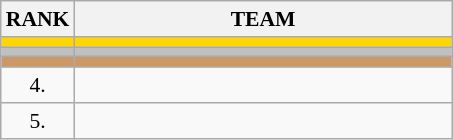<table class="wikitable" style="border-collapse: collapse; font-size: 90%;">
<tr>
<th>RANK</th>
<th align="left" style="width: 17em">TEAM</th>
</tr>
<tr bgcolor=gold>
<td align="center"></td>
<td></td>
</tr>
<tr bgcolor=silver>
<td align="center"></td>
<td></td>
</tr>
<tr bgcolor=cc9966>
<td align="center"></td>
<td></td>
</tr>
<tr>
<td align="center">4.</td>
<td></td>
</tr>
<tr>
<td align="center">5.</td>
<td></td>
</tr>
</table>
